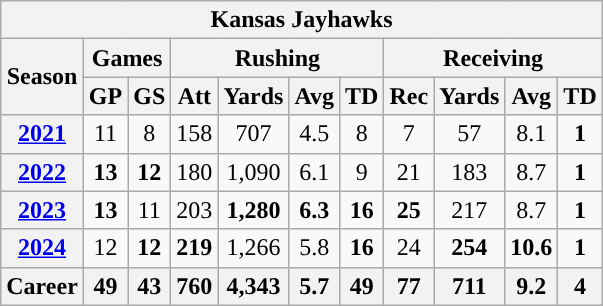<table class="wikitable" style="text-align:center;">
<tr>
<th colspan="15">Kansas Jayhawks</th>
</tr>
<tr>
<th rowspan="2">Season</th>
<th colspan="2">Games</th>
<th colspan="4">Rushing</th>
<th colspan="4">Receiving</th>
</tr>
<tr>
<th>GP</th>
<th>GS</th>
<th>Att</th>
<th>Yards</th>
<th>Avg</th>
<th>TD</th>
<th>Rec</th>
<th>Yards</th>
<th>Avg</th>
<th>TD</th>
</tr>
<tr>
<th><a href='#'>2021</a></th>
<td>11</td>
<td>8</td>
<td>158</td>
<td>707</td>
<td>4.5</td>
<td>8</td>
<td>7</td>
<td>57</td>
<td>8.1</td>
<td><strong>1</strong></td>
</tr>
<tr>
<th><a href='#'>2022</a></th>
<td><strong>13</strong></td>
<td><strong>12</strong></td>
<td>180</td>
<td>1,090</td>
<td>6.1</td>
<td>9</td>
<td>21</td>
<td>183</td>
<td>8.7</td>
<td><strong>1</strong></td>
</tr>
<tr>
<th><a href='#'>2023</a></th>
<td><strong>13</strong></td>
<td>11</td>
<td>203</td>
<td><strong>1,280</strong></td>
<td><strong>6.3</strong></td>
<td><strong>16</strong></td>
<td><strong>25</strong></td>
<td>217</td>
<td>8.7</td>
<td><strong>1</strong></td>
</tr>
<tr>
<th><a href='#'>2024</a></th>
<td>12</td>
<td><strong>12</strong></td>
<td><strong>219</strong></td>
<td>1,266</td>
<td>5.8</td>
<td><strong>16</strong></td>
<td>24</td>
<td><strong>254</strong></td>
<td><strong>10.6</strong></td>
<td><strong>1</strong></td>
</tr>
<tr>
<th>Career</th>
<th>49</th>
<th>43</th>
<th>760</th>
<th>4,343</th>
<th>5.7</th>
<th>49</th>
<th>77</th>
<th>711</th>
<th>9.2</th>
<th>4</th>
</tr>
</table>
